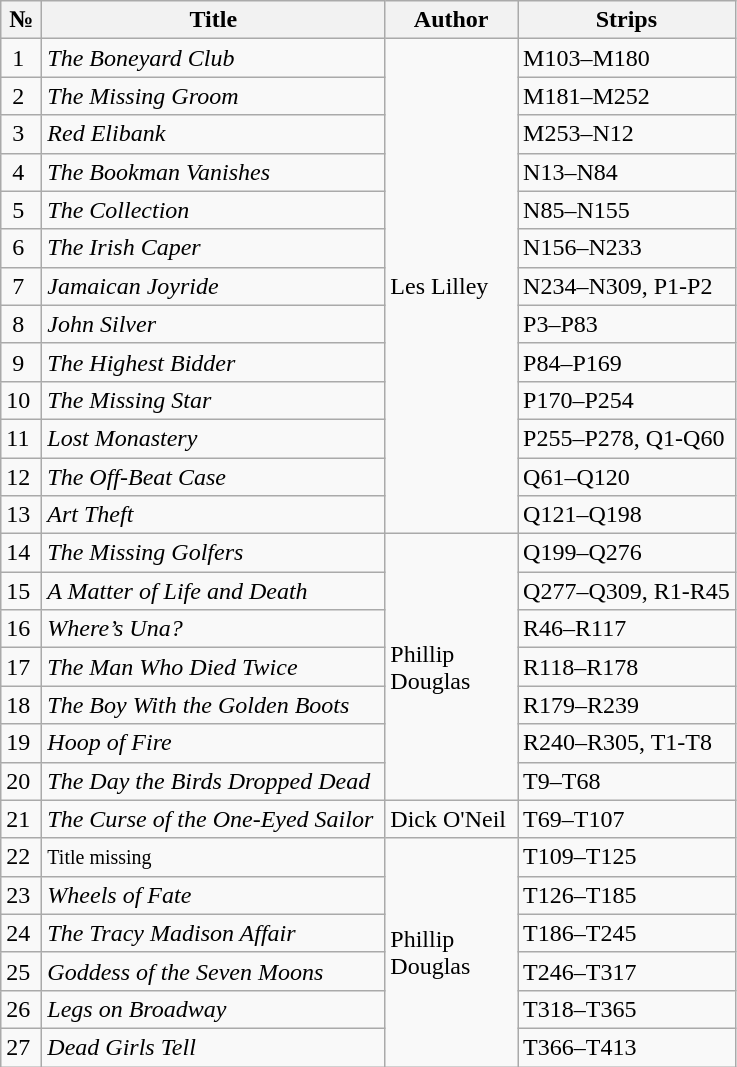<table class="wikitable">
<tr>
<th>№</th>
<th>Title</th>
<th>Author</th>
<th>Strips</th>
</tr>
<tr>
<td> 1</td>
<td><em>The Boneyard Club</em></td>
<td rowspan="13">Les Lilley</td>
<td>M103–M180</td>
</tr>
<tr>
<td> 2</td>
<td><em>The Missing Groom</em></td>
<td>M181–M252</td>
</tr>
<tr>
<td> 3</td>
<td><em>Red Elibank</em></td>
<td>M253–N12</td>
</tr>
<tr>
<td> 4</td>
<td><em>The Bookman Vanishes</em></td>
<td>N13–N84</td>
</tr>
<tr>
<td> 5</td>
<td><em>The Collection</em></td>
<td>N85–N155</td>
</tr>
<tr>
<td> 6</td>
<td><em>The Irish Caper</em></td>
<td>N156–N233</td>
</tr>
<tr>
<td> 7</td>
<td><em>Jamaican Joyride</em></td>
<td>N234–N309, P1-P2</td>
</tr>
<tr>
<td> 8</td>
<td><em>John Silver</em></td>
<td>P3–P83</td>
</tr>
<tr>
<td> 9</td>
<td><em>The Highest Bidder</em></td>
<td>P84–P169</td>
</tr>
<tr>
<td>10 </td>
<td><em>The Missing Star</em></td>
<td>P170–P254</td>
</tr>
<tr>
<td>11</td>
<td><em>Lost Monastery</em></td>
<td>P255–P278, Q1-Q60</td>
</tr>
<tr>
<td>12</td>
<td><em>The Off-Beat Case</em></td>
<td>Q61–Q120</td>
</tr>
<tr>
<td>13</td>
<td><em>Art Theft</em></td>
<td>Q121–Q198</td>
</tr>
<tr>
<td>14</td>
<td><em>The Missing Golfers</em></td>
<td rowspan="7">Phillip<br>Douglas</td>
<td>Q199–Q276</td>
</tr>
<tr>
<td>15</td>
<td><em>A Matter of Life and Death</em></td>
<td>Q277–Q309, R1-R45</td>
</tr>
<tr>
<td>16</td>
<td><em>Where’s Una?</em></td>
<td>R46–R117</td>
</tr>
<tr>
<td>17</td>
<td><em>The Man Who Died Twice</em></td>
<td>R118–R178</td>
</tr>
<tr>
<td>18</td>
<td><em>The Boy With the Golden Boots</em></td>
<td>R179–R239</td>
</tr>
<tr>
<td>19</td>
<td><em>Hoop of Fire</em></td>
<td>R240–R305, T1-T8</td>
</tr>
<tr>
<td>20</td>
<td><em>The Day the Birds Dropped Dead</em></td>
<td>T9–T68</td>
</tr>
<tr>
<td>21</td>
<td><em>The Curse of the One-Eyed Sailor</em> </td>
<td>Dick O'Neil </td>
<td>T69–T107</td>
</tr>
<tr>
<td>22</td>
<td><small>Title missing</small></td>
<td rowspan="6">Phillip<br>Douglas</td>
<td>T109–T125</td>
</tr>
<tr>
<td>23</td>
<td><em>Wheels of Fate</em></td>
<td>T126–T185</td>
</tr>
<tr>
<td>24</td>
<td><em>The Tracy Madison Affair</em></td>
<td>T186–T245</td>
</tr>
<tr>
<td>25</td>
<td><em>Goddess of the Seven Moons</em></td>
<td>T246–T317</td>
</tr>
<tr>
<td>26</td>
<td><em>Legs on Broadway</em></td>
<td>T318–T365</td>
</tr>
<tr>
<td>27</td>
<td><em>Dead Girls Tell</em></td>
<td>T366–T413</td>
</tr>
</table>
